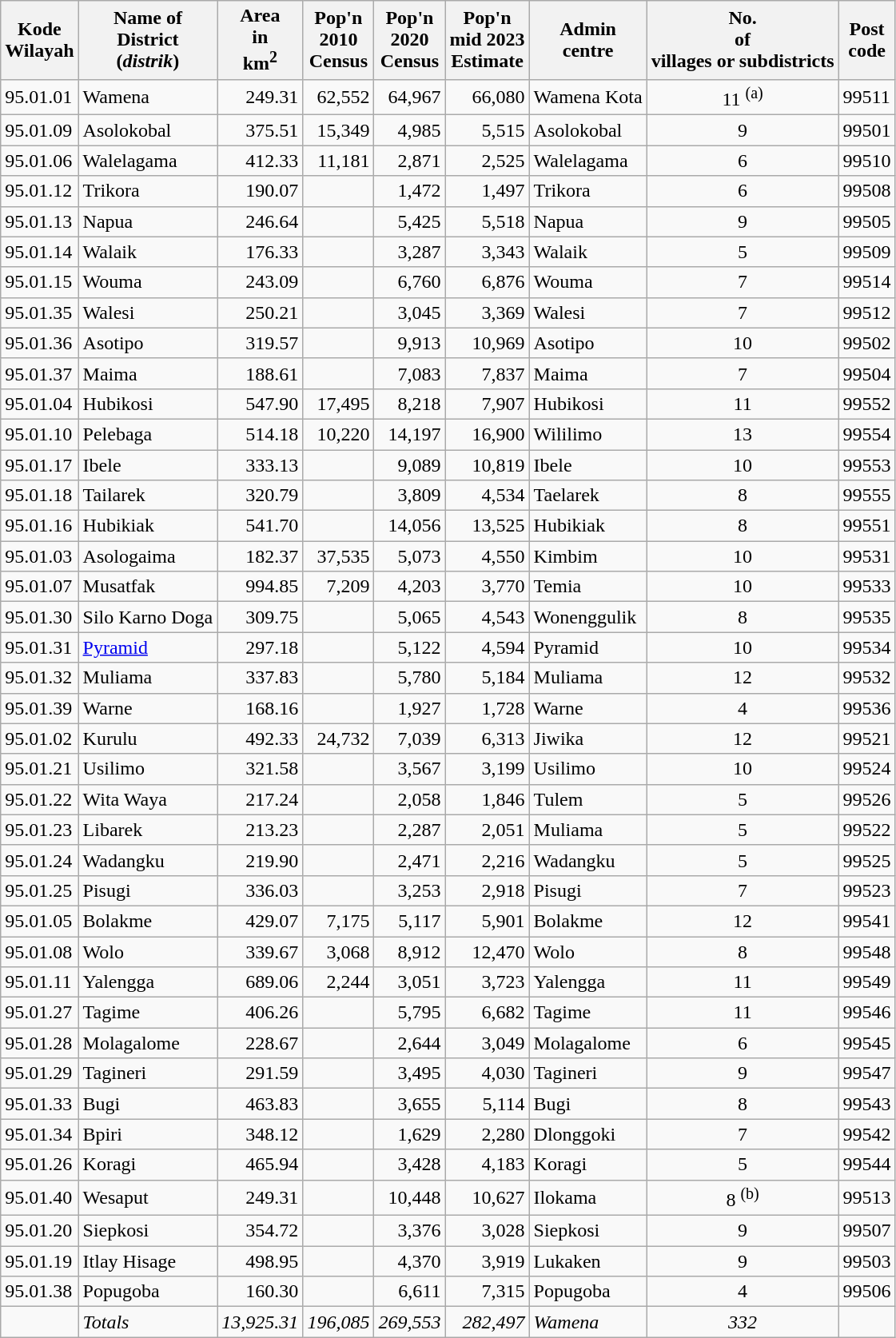<table class="wikitable sortable">
<tr>
<th>Kode <br>Wilayah</th>
<th>Name of<br>District<br>(<em>distrik</em>)</th>
<th>Area <br>in<br> km<sup>2</sup></th>
<th>Pop'n <br>2010<br>Census</th>
<th>Pop'n <br>2020 <br>Census</th>
<th>Pop'n <br>mid 2023<br>Estimate</th>
<th>Admin <br> centre</th>
<th>No. <br>of<br>villages or subdistricts</th>
<th>Post<br>code</th>
</tr>
<tr>
<td>95.01.01</td>
<td>Wamena</td>
<td align="right">249.31</td>
<td align="right">62,552</td>
<td align="right">64,967</td>
<td align="right">66,080</td>
<td>Wamena Kota</td>
<td align="center">11 <sup>(a)</sup></td>
<td>99511</td>
</tr>
<tr>
<td>95.01.09</td>
<td>Asolokobal</td>
<td align="right">375.51</td>
<td align="right">15,349</td>
<td align="right">4,985</td>
<td align="right">5,515</td>
<td>Asolokobal</td>
<td align="center">9</td>
<td>99501</td>
</tr>
<tr>
<td>95.01.06</td>
<td>Walelagama</td>
<td align="right">412.33</td>
<td align="right">11,181</td>
<td align="right">2,871</td>
<td align="right">2,525</td>
<td>Walelagama</td>
<td align="center">6</td>
<td>99510</td>
</tr>
<tr>
<td>95.01.12</td>
<td>Trikora</td>
<td align="right">190.07</td>
<td align="right"></td>
<td align="right">1,472</td>
<td align="right">1,497</td>
<td>Trikora</td>
<td align="center">6</td>
<td>99508</td>
</tr>
<tr>
<td>95.01.13</td>
<td>Napua</td>
<td align="right">246.64</td>
<td align="right"></td>
<td align="right">5,425</td>
<td align="right">5,518</td>
<td>Napua</td>
<td align="center">9</td>
<td>99505</td>
</tr>
<tr>
<td>95.01.14</td>
<td>Walaik</td>
<td align="right">176.33</td>
<td align="right"></td>
<td align="right">3,287</td>
<td align="right">3,343</td>
<td>Walaik</td>
<td align="center">5</td>
<td>99509</td>
</tr>
<tr>
<td>95.01.15</td>
<td>Wouma</td>
<td align="right">243.09</td>
<td align="right"></td>
<td align="right">6,760</td>
<td align="right">6,876</td>
<td>Wouma</td>
<td align="center">7</td>
<td>99514</td>
</tr>
<tr>
<td>95.01.35</td>
<td>Walesi</td>
<td align="right">250.21</td>
<td align="right"></td>
<td align="right">3,045</td>
<td align="right">3,369</td>
<td>Walesi</td>
<td align="center">7</td>
<td>99512</td>
</tr>
<tr>
<td>95.01.36</td>
<td>Asotipo</td>
<td align="right">319.57</td>
<td align="right"></td>
<td align="right">9,913</td>
<td align="right">10,969</td>
<td>Asotipo</td>
<td align="center">10</td>
<td>99502</td>
</tr>
<tr>
<td>95.01.37</td>
<td>Maima</td>
<td align="right">188.61</td>
<td align="right"></td>
<td align="right">7,083</td>
<td align="right">7,837</td>
<td>Maima</td>
<td align="center">7</td>
<td>99504</td>
</tr>
<tr>
<td>95.01.04</td>
<td>Hubikosi</td>
<td align="right">547.90</td>
<td align="right">17,495</td>
<td align="right">8,218</td>
<td align="right">7,907</td>
<td>Hubikosi</td>
<td align="center">11</td>
<td>99552</td>
</tr>
<tr>
<td>95.01.10</td>
<td>Pelebaga</td>
<td align="right">514.18</td>
<td align="right">10,220</td>
<td align="right">14,197</td>
<td align="right">16,900</td>
<td>Wililimo</td>
<td align="center">13</td>
<td>99554</td>
</tr>
<tr>
<td>95.01.17</td>
<td>Ibele</td>
<td align="right">333.13</td>
<td align="right"></td>
<td align="right">9,089</td>
<td align="right">10,819</td>
<td>Ibele</td>
<td align="center">10</td>
<td>99553</td>
</tr>
<tr>
<td>95.01.18</td>
<td>Tailarek</td>
<td align="right">320.79</td>
<td align="right"></td>
<td align="right">3,809</td>
<td align="right">4,534</td>
<td>Taelarek</td>
<td align="center">8</td>
<td>99555</td>
</tr>
<tr>
<td>95.01.16</td>
<td>Hubikiak</td>
<td align="right">541.70</td>
<td align="right"></td>
<td align="right">14,056</td>
<td align="right">13,525</td>
<td>Hubikiak</td>
<td align="center">8</td>
<td>99551</td>
</tr>
<tr>
<td>95.01.03</td>
<td>Asologaima</td>
<td align="right">182.37</td>
<td align="right">37,535</td>
<td align="right">5,073</td>
<td align="right">4,550</td>
<td>Kimbim</td>
<td align="center">10</td>
<td>99531</td>
</tr>
<tr>
<td>95.01.07</td>
<td>Musatfak</td>
<td align="right">994.85</td>
<td align="right">7,209</td>
<td align="right">4,203</td>
<td align="right">3,770</td>
<td>Temia</td>
<td align="center">10</td>
<td>99533</td>
</tr>
<tr>
<td>95.01.30</td>
<td>Silo Karno Doga</td>
<td align="right">309.75</td>
<td align="right"></td>
<td align="right">5,065</td>
<td align="right">4,543</td>
<td>Wonenggulik</td>
<td align="center">8</td>
<td>99535</td>
</tr>
<tr>
<td>95.01.31</td>
<td><a href='#'>Pyramid</a></td>
<td align="right">297.18</td>
<td align="right"></td>
<td align="right">5,122</td>
<td align="right">4,594</td>
<td>Pyramid</td>
<td align="center">10</td>
<td>99534</td>
</tr>
<tr>
<td>95.01.32</td>
<td>Muliama</td>
<td align="right">337.83</td>
<td align="right"></td>
<td align="right">5,780</td>
<td align="right">5,184</td>
<td>Muliama</td>
<td align="center">12</td>
<td>99532</td>
</tr>
<tr>
<td>95.01.39</td>
<td>Warne</td>
<td align="right">168.16</td>
<td align="right"></td>
<td align="right">1,927</td>
<td align="right">1,728</td>
<td>Warne</td>
<td align="center">4</td>
<td>99536</td>
</tr>
<tr>
<td>95.01.02</td>
<td>Kurulu</td>
<td align="right">492.33</td>
<td align="right">24,732</td>
<td align="right">7,039</td>
<td align="right">6,313</td>
<td>Jiwika</td>
<td align="center">12</td>
<td>99521</td>
</tr>
<tr>
<td>95.01.21</td>
<td>Usilimo</td>
<td align="right">321.58</td>
<td align="right"></td>
<td align="right">3,567</td>
<td align="right">3,199</td>
<td>Usilimo</td>
<td align="center">10</td>
<td>99524</td>
</tr>
<tr>
<td>95.01.22</td>
<td>Wita Waya</td>
<td align="right">217.24</td>
<td align="right"></td>
<td align="right">2,058</td>
<td align="right">1,846</td>
<td>Tulem</td>
<td align="center">5</td>
<td>99526</td>
</tr>
<tr>
<td>95.01.23</td>
<td>Libarek</td>
<td align="right">213.23</td>
<td align="right"></td>
<td align="right">2,287</td>
<td align="right">2,051</td>
<td>Muliama</td>
<td align="center">5</td>
<td>99522</td>
</tr>
<tr>
<td>95.01.24</td>
<td>Wadangku</td>
<td align="right">219.90</td>
<td align="right"></td>
<td align="right">2,471</td>
<td align="right">2,216</td>
<td>Wadangku</td>
<td align="center">5</td>
<td>99525</td>
</tr>
<tr>
<td>95.01.25</td>
<td>Pisugi</td>
<td align="right">336.03</td>
<td align="right"></td>
<td align="right">3,253</td>
<td align="right">2,918</td>
<td>Pisugi</td>
<td align="center">7</td>
<td>99523</td>
</tr>
<tr>
<td>95.01.05</td>
<td>Bolakme</td>
<td align="right">429.07</td>
<td align="right">7,175</td>
<td align="right">5,117</td>
<td align="right">5,901</td>
<td>Bolakme</td>
<td align="center">12</td>
<td>99541</td>
</tr>
<tr>
<td>95.01.08</td>
<td>Wolo</td>
<td align="right">339.67</td>
<td align="right">3,068</td>
<td align="right">8,912</td>
<td align="right">12,470</td>
<td>Wolo</td>
<td align="center">8</td>
<td>99548</td>
</tr>
<tr>
<td>95.01.11</td>
<td>Yalengga</td>
<td align="right">689.06</td>
<td align="right">2,244</td>
<td align="right">3,051</td>
<td align="right">3,723</td>
<td>Yalengga</td>
<td align="center">11</td>
<td>99549</td>
</tr>
<tr>
<td>95.01.27</td>
<td>Tagime</td>
<td align="right">406.26</td>
<td align="right"></td>
<td align="right">5,795</td>
<td align="right">6,682</td>
<td>Tagime</td>
<td align="center">11</td>
<td>99546</td>
</tr>
<tr>
<td>95.01.28</td>
<td>Molagalome</td>
<td align="right">228.67</td>
<td align="right"></td>
<td align="right">2,644</td>
<td align="right">3,049</td>
<td>Molagalome</td>
<td align="center">6</td>
<td>99545</td>
</tr>
<tr>
<td>95.01.29</td>
<td>Tagineri</td>
<td align="right">291.59</td>
<td align="right"></td>
<td align="right">3,495</td>
<td align="right">4,030</td>
<td>Tagineri</td>
<td align="center">9</td>
<td>99547</td>
</tr>
<tr>
<td>95.01.33</td>
<td>Bugi</td>
<td align="right">463.83</td>
<td align="right"></td>
<td align="right">3,655</td>
<td align="right">5,114</td>
<td>Bugi</td>
<td align="center">8</td>
<td>99543</td>
</tr>
<tr>
<td>95.01.34</td>
<td>Bpiri</td>
<td align="right">348.12</td>
<td align="right"></td>
<td align="right">1,629</td>
<td align="right">2,280</td>
<td>Dlonggoki</td>
<td align="center">7</td>
<td>99542</td>
</tr>
<tr>
<td>95.01.26</td>
<td>Koragi</td>
<td align="right">465.94</td>
<td align="right"></td>
<td align="right">3,428</td>
<td align="right">4,183</td>
<td>Koragi</td>
<td align="center">5</td>
<td>99544</td>
</tr>
<tr>
<td>95.01.40</td>
<td>Wesaput</td>
<td align="right">249.31</td>
<td align="right"></td>
<td align="right">10,448</td>
<td align="right">10,627</td>
<td>Ilokama</td>
<td align="center">8 <sup>(b)</sup></td>
<td>99513</td>
</tr>
<tr>
<td>95.01.20</td>
<td>Siepkosi</td>
<td align="right">354.72</td>
<td align="right"></td>
<td align="right">3,376</td>
<td align="right">3,028</td>
<td>Siepkosi</td>
<td align="center">9</td>
<td>99507</td>
</tr>
<tr>
<td>95.01.19</td>
<td>Itlay Hisage</td>
<td align="right">498.95</td>
<td align="right"></td>
<td align="right">4,370</td>
<td align="right">3,919</td>
<td>Lukaken</td>
<td align="center">9</td>
<td>99503</td>
</tr>
<tr>
<td>95.01.38</td>
<td>Popugoba</td>
<td align="right">160.30</td>
<td align="right"></td>
<td align="right">6,611</td>
<td align="right">7,315</td>
<td>Popugoba</td>
<td align="center">4</td>
<td>99506</td>
</tr>
<tr>
<td></td>
<td><em>Totals</em></td>
<td align="right"><em>13,925.31</em></td>
<td align="right"><em>196,085</em></td>
<td align="right"><em>269,553</em></td>
<td align="right"><em>282,497</em></td>
<td><em>Wamena</em></td>
<td align="center"><em>332</em></td>
<td></td>
</tr>
</table>
